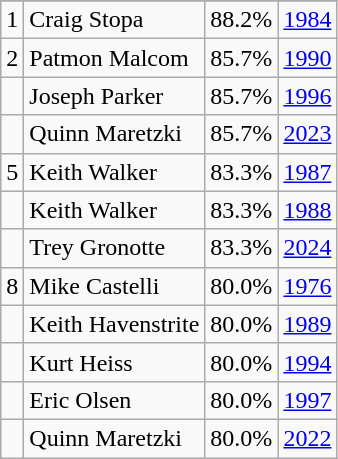<table class="wikitable">
<tr>
</tr>
<tr>
<td>1</td>
<td>Craig Stopa</td>
<td><abbr>88.2%</abbr></td>
<td><a href='#'>1984</a></td>
</tr>
<tr>
<td>2</td>
<td>Patmon Malcom</td>
<td><abbr>85.7%</abbr></td>
<td><a href='#'>1990</a></td>
</tr>
<tr>
<td></td>
<td>Joseph Parker</td>
<td><abbr>85.7%</abbr></td>
<td><a href='#'>1996</a></td>
</tr>
<tr>
<td></td>
<td>Quinn Maretzki</td>
<td><abbr>85.7%</abbr></td>
<td><a href='#'>2023</a></td>
</tr>
<tr>
<td>5</td>
<td>Keith Walker</td>
<td><abbr>83.3%</abbr></td>
<td><a href='#'>1987</a></td>
</tr>
<tr>
<td></td>
<td>Keith Walker</td>
<td><abbr>83.3%</abbr></td>
<td><a href='#'>1988</a></td>
</tr>
<tr>
<td></td>
<td>Trey Gronotte</td>
<td><abbr>83.3%</abbr></td>
<td><a href='#'>2024</a></td>
</tr>
<tr>
<td>8</td>
<td>Mike Castelli</td>
<td><abbr>80.0%</abbr></td>
<td><a href='#'>1976</a></td>
</tr>
<tr>
<td></td>
<td>Keith Havenstrite</td>
<td><abbr>80.0%</abbr></td>
<td><a href='#'>1989</a></td>
</tr>
<tr>
<td></td>
<td>Kurt Heiss</td>
<td><abbr>80.0%</abbr></td>
<td><a href='#'>1994</a></td>
</tr>
<tr>
<td></td>
<td>Eric Olsen</td>
<td><abbr>80.0%</abbr></td>
<td><a href='#'>1997</a></td>
</tr>
<tr>
<td></td>
<td>Quinn Maretzki</td>
<td><abbr>80.0%</abbr></td>
<td><a href='#'>2022</a></td>
</tr>
</table>
